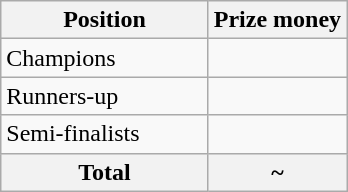<table class="wikitable">
<tr>
<th>Position</th>
<th>Prize money</th>
</tr>
<tr>
<td width=60%>Champions</td>
<td></td>
</tr>
<tr>
<td>Runners-up</td>
<td></td>
</tr>
<tr>
<td>Semi-finalists</td>
<td></td>
</tr>
<tr>
<th>Total</th>
<th>~</th>
</tr>
</table>
